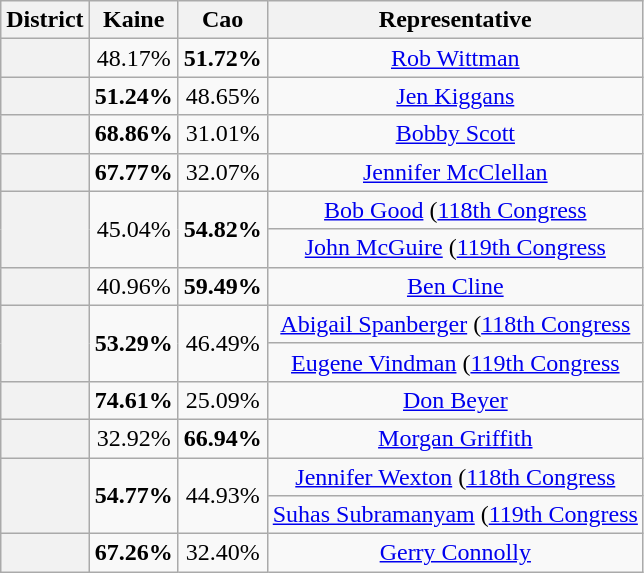<table class=wikitable>
<tr>
<th>District</th>
<th>Kaine</th>
<th>Cao</th>
<th>Representative</th>
</tr>
<tr align=center>
<th></th>
<td>48.17%</td>
<td><strong>51.72%</strong></td>
<td><a href='#'>Rob Wittman</a></td>
</tr>
<tr align=center>
<th></th>
<td><strong>51.24%</strong></td>
<td>48.65%</td>
<td><a href='#'>Jen Kiggans</a></td>
</tr>
<tr align=center>
<th></th>
<td><strong>68.86%</strong></td>
<td>31.01%</td>
<td><a href='#'>Bobby Scott</a></td>
</tr>
<tr align=center>
<th></th>
<td><strong>67.77%</strong></td>
<td>32.07%</td>
<td><a href='#'>Jennifer McClellan</a></td>
</tr>
<tr align=center>
<th rowspan=2 ></th>
<td rowspan=2>45.04%</td>
<td rowspan=2><strong>54.82%</strong></td>
<td><a href='#'>Bob Good</a> (<a href='#'>118th Congress</a></td>
</tr>
<tr align=center>
<td><a href='#'>John McGuire</a> (<a href='#'>119th Congress</a></td>
</tr>
<tr align=center>
<th></th>
<td>40.96%</td>
<td><strong>59.49%</strong></td>
<td><a href='#'>Ben Cline</a></td>
</tr>
<tr align=center>
<th rowspan=2 ></th>
<td rowspan=2><strong>53.29%</strong></td>
<td rowspan=2>46.49%</td>
<td><a href='#'>Abigail Spanberger</a> (<a href='#'>118th Congress</a></td>
</tr>
<tr align=center>
<td><a href='#'>Eugene Vindman</a> (<a href='#'>119th Congress</a></td>
</tr>
<tr align=center>
<th></th>
<td><strong>74.61%</strong></td>
<td>25.09%</td>
<td><a href='#'>Don Beyer</a></td>
</tr>
<tr align=center>
<th></th>
<td>32.92%</td>
<td><strong>66.94%</strong></td>
<td><a href='#'>Morgan Griffith</a></td>
</tr>
<tr align=center>
<th rowspan=2 ></th>
<td rowspan=2><strong>54.77%</strong></td>
<td rowspan=2>44.93%</td>
<td><a href='#'>Jennifer Wexton</a> (<a href='#'>118th Congress</a></td>
</tr>
<tr align=center>
<td><a href='#'>Suhas Subramanyam</a> (<a href='#'>119th Congress</a></td>
</tr>
<tr align=center>
<th></th>
<td><strong>67.26%</strong></td>
<td>32.40%</td>
<td><a href='#'>Gerry Connolly</a></td>
</tr>
</table>
